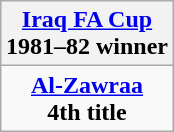<table class="wikitable" style="text-align: center; margin: 0 auto;">
<tr>
<th><a href='#'>Iraq FA Cup</a><br>1981–82 winner</th>
</tr>
<tr>
<td><strong><a href='#'>Al-Zawraa</a></strong><br><strong>4th title</strong></td>
</tr>
</table>
